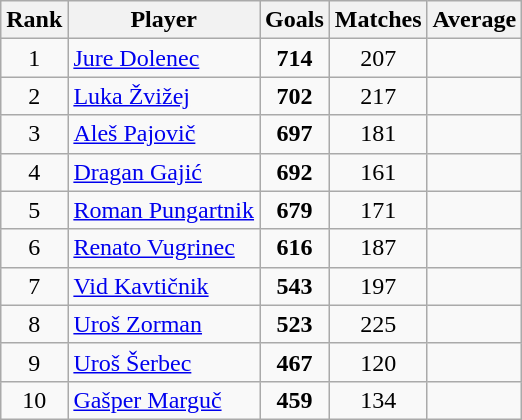<table class="wikitable sortable" style="text-align:center;">
<tr>
<th>Rank</th>
<th>Player</th>
<th>Goals</th>
<th>Matches</th>
<th>Average</th>
</tr>
<tr>
<td>1</td>
<td style="text-align: left;"><a href='#'>Jure Dolenec</a></td>
<td><strong>714</strong></td>
<td>207</td>
<td></td>
</tr>
<tr>
<td>2</td>
<td style="text-align: left;"><a href='#'>Luka Žvižej</a></td>
<td><strong>702</strong></td>
<td>217</td>
<td></td>
</tr>
<tr>
<td>3</td>
<td style="text-align: left;"><a href='#'>Aleš Pajovič</a></td>
<td><strong>697</strong></td>
<td>181</td>
<td></td>
</tr>
<tr>
<td>4</td>
<td style="text-align: left;"><a href='#'>Dragan Gajić</a></td>
<td><strong>692</strong></td>
<td>161</td>
<td></td>
</tr>
<tr>
<td>5</td>
<td style="text-align: left;"><a href='#'>Roman Pungartnik</a></td>
<td><strong>679</strong></td>
<td>171</td>
<td></td>
</tr>
<tr>
<td>6</td>
<td style="text-align: left;"><a href='#'>Renato Vugrinec</a></td>
<td><strong>616</strong></td>
<td>187</td>
<td></td>
</tr>
<tr>
<td>7</td>
<td style="text-align: left;"><a href='#'>Vid Kavtičnik</a></td>
<td><strong>543</strong></td>
<td>197</td>
<td></td>
</tr>
<tr>
<td>8</td>
<td style="text-align: left;"><a href='#'>Uroš Zorman</a></td>
<td><strong>523</strong></td>
<td>225</td>
<td></td>
</tr>
<tr>
<td>9</td>
<td style="text-align: left;"><a href='#'>Uroš Šerbec</a></td>
<td><strong>467</strong></td>
<td>120</td>
<td></td>
</tr>
<tr>
<td>10</td>
<td style="text-align: left;"><a href='#'>Gašper Marguč</a></td>
<td><strong>459</strong></td>
<td>134</td>
<td></td>
</tr>
</table>
